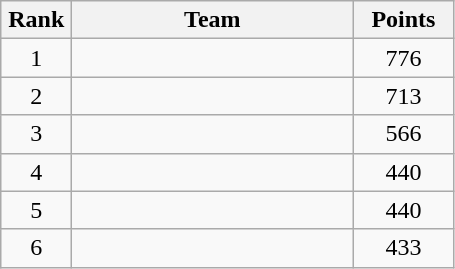<table class="wikitable" style="text-align:center;">
<tr>
<th width=40>Rank</th>
<th width=180>Team</th>
<th width=60>Points</th>
</tr>
<tr>
<td>1</td>
<td align=left></td>
<td>776</td>
</tr>
<tr>
<td>2</td>
<td align=left></td>
<td>713</td>
</tr>
<tr>
<td>3</td>
<td align=left></td>
<td>566</td>
</tr>
<tr>
<td>4</td>
<td align=left></td>
<td>440</td>
</tr>
<tr>
<td>5</td>
<td align=left></td>
<td>440</td>
</tr>
<tr>
<td>6</td>
<td align=left></td>
<td>433</td>
</tr>
</table>
